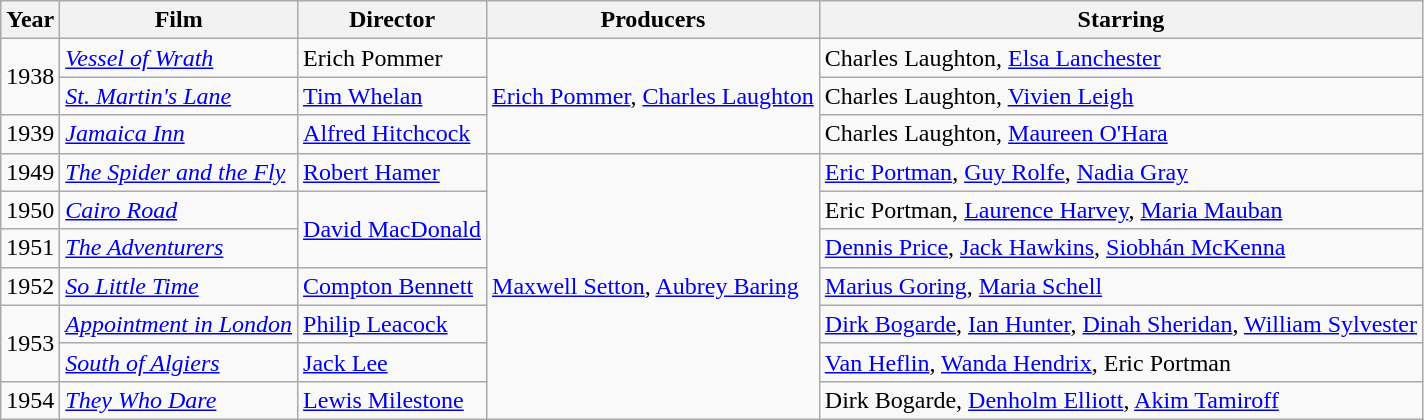<table class="wikitable sortable">
<tr>
<th>Year</th>
<th>Film</th>
<th>Director</th>
<th>Producers</th>
<th>Starring</th>
</tr>
<tr>
<td rowspan="2">1938</td>
<td><em><a href='#'>Vessel of Wrath</a></em></td>
<td>Erich Pommer</td>
<td rowspan="3"><a href='#'>Erich Pommer</a>, <a href='#'>Charles Laughton</a></td>
<td>Charles Laughton, <a href='#'>Elsa Lanchester</a></td>
</tr>
<tr>
<td><em><a href='#'>St. Martin's Lane</a></em></td>
<td><a href='#'>Tim Whelan</a></td>
<td>Charles Laughton, <a href='#'>Vivien Leigh</a></td>
</tr>
<tr>
<td>1939</td>
<td><em><a href='#'>Jamaica Inn</a></em></td>
<td><a href='#'>Alfred Hitchcock</a></td>
<td>Charles Laughton, <a href='#'>Maureen O'Hara</a></td>
</tr>
<tr>
<td>1949</td>
<td><em><a href='#'>The Spider and the Fly</a></em></td>
<td><a href='#'>Robert Hamer</a></td>
<td rowspan="7"><a href='#'>Maxwell Setton</a>, <a href='#'>Aubrey Baring</a></td>
<td><a href='#'>Eric Portman</a>, <a href='#'>Guy Rolfe</a>, <a href='#'>Nadia Gray</a></td>
</tr>
<tr>
<td>1950</td>
<td><em><a href='#'>Cairo Road</a></em></td>
<td rowspan="2"><a href='#'>David MacDonald</a></td>
<td>Eric Portman, <a href='#'>Laurence Harvey</a>, <a href='#'>Maria Mauban</a></td>
</tr>
<tr>
<td>1951</td>
<td><em><a href='#'>The Adventurers</a></em></td>
<td><a href='#'>Dennis Price</a>, <a href='#'>Jack Hawkins</a>, <a href='#'>Siobhán McKenna</a></td>
</tr>
<tr>
<td>1952</td>
<td><em><a href='#'>So Little Time</a></em></td>
<td><a href='#'>Compton Bennett</a></td>
<td><a href='#'>Marius Goring</a>, <a href='#'>Maria Schell</a></td>
</tr>
<tr>
<td rowspan="2">1953</td>
<td><em><a href='#'>Appointment in London</a></em></td>
<td><a href='#'>Philip Leacock</a></td>
<td><a href='#'>Dirk Bogarde</a>, <a href='#'>Ian Hunter</a>, <a href='#'>Dinah Sheridan</a>, <a href='#'>William Sylvester</a></td>
</tr>
<tr>
<td><em><a href='#'>South of Algiers</a></em></td>
<td><a href='#'>Jack Lee</a></td>
<td><a href='#'>Van Heflin</a>, <a href='#'>Wanda Hendrix</a>, Eric Portman</td>
</tr>
<tr>
<td>1954</td>
<td><em><a href='#'>They Who Dare</a></em></td>
<td><a href='#'>Lewis Milestone</a></td>
<td>Dirk Bogarde, <a href='#'>Denholm Elliott</a>, <a href='#'>Akim Tamiroff</a></td>
</tr>
</table>
